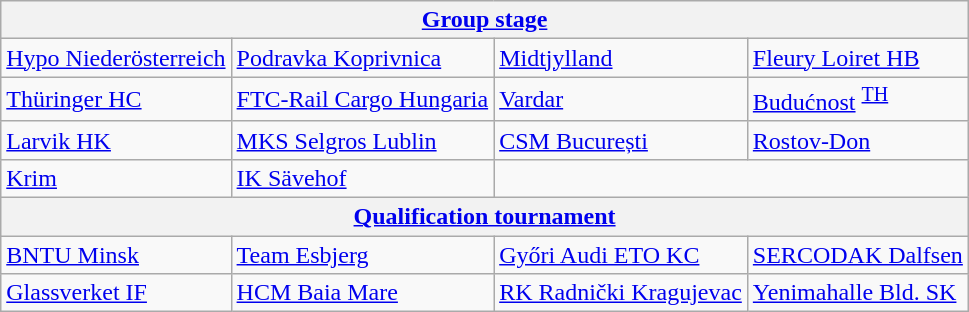<table class="wikitable">
<tr>
<th colspan="4"><a href='#'>Group stage</a></th>
</tr>
<tr>
<td> <a href='#'>Hypo Niederösterreich</a> </td>
<td> <a href='#'>Podravka Koprivnica</a> </td>
<td> <a href='#'>Midtjylland</a> </td>
<td> <a href='#'>Fleury Loiret HB</a> </td>
</tr>
<tr>
<td> <a href='#'>Thüringer HC</a> </td>
<td> <a href='#'>FTC-Rail Cargo Hungaria</a> </td>
<td> <a href='#'>Vardar</a> </td>
<td> <a href='#'>Budućnost</a> <sup><a href='#'>TH</a></sup> </td>
</tr>
<tr>
<td> <a href='#'>Larvik HK</a> </td>
<td> <a href='#'>MKS Selgros Lublin</a> </td>
<td> <a href='#'>CSM București</a> </td>
<td> <a href='#'>Rostov-Don</a> </td>
</tr>
<tr>
<td> <a href='#'>Krim</a> </td>
<td> <a href='#'>IK Sävehof</a> </td>
</tr>
<tr>
<th colspan="4"><a href='#'>Qualification tournament</a></th>
</tr>
<tr>
<td> <a href='#'>BNTU Minsk</a> </td>
<td> <a href='#'>Team Esbjerg</a> </td>
<td> <a href='#'>Győri Audi ETO KC</a> </td>
<td> <a href='#'>SERCODAK Dalfsen</a> </td>
</tr>
<tr>
<td> <a href='#'>Glassverket IF</a> </td>
<td> <a href='#'>HCM Baia Mare</a> </td>
<td> <a href='#'>RK Radnički Kragujevac</a> </td>
<td> <a href='#'>Yenimahalle Bld. SK</a> </td>
</tr>
</table>
